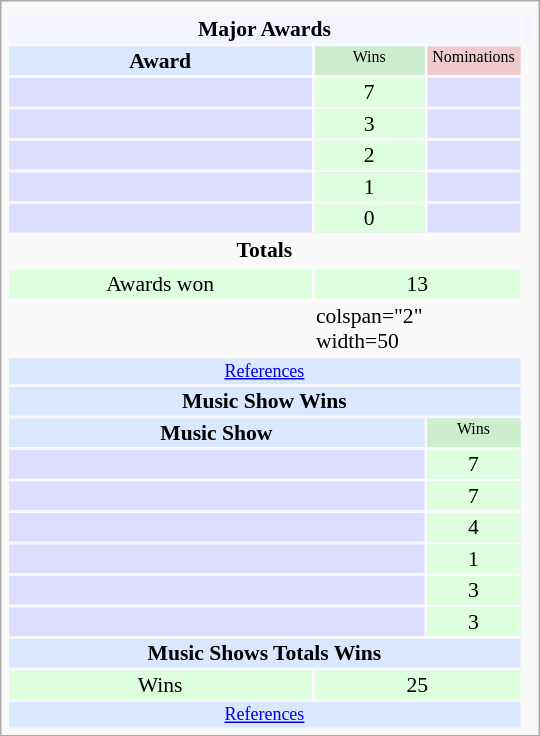<table class="infobox" style="width: 25em; text-align: left; font-size: 90%; vertical-align: middle;">
<tr>
<td colspan="3" style="text-align:center;"></td>
</tr>
<tr bgcolor=#F4F4FF>
<td colspan="3" style="text-align:center;"><strong>Major Awards</strong></td>
<td colspan="3" style="text-align:center;"></td>
</tr>
<tr bgcolor=#D9E8FF style="text-align:center;">
<th style="vertical-align: middle;">Award</th>
<td style="background:#cceecc; font-size:8pt;" width="60px">Wins</td>
<td style="background:#eecccc; font-size:8pt;" width="60px">Nominations</td>
</tr>
<tr bgcolor=#ddddff>
<td align="center"><br></td>
<td style="text-align:center;background: #ddffdd;vertical-align: middle;">7</td>
<td></td>
</tr>
<tr bgcolor=#ddddff>
<td align="center"><br></td>
<td style="text-align:center;background: #ddffdd;vertical-align: middle;">3</td>
<td></td>
</tr>
<tr bgcolor=#ddddff>
<td align="center"><br></td>
<td style="text-align:center;background: #ddffdd;vertical-align: middle;">2</td>
<td></td>
</tr>
<tr bgcolor=#ddddff>
<td align="center"><br></td>
<td style="text-align:center;background: #ddffdd;vertical-align: middle;">1</td>
<td></td>
</tr>
<tr bgcolor=#ddddff>
<td align="center"><br></td>
<td style="text-align:center;background: #ddffdd;vertical-align: middle;">0</td>
<td></td>
</tr>
<tr>
<td colspan="3" style="text-align:center;"><strong>Totals</strong></td>
</tr>
<tr>
</tr>
<tr bgcolor=#ddffdd>
<td style="text-align:center;">Awards won</td>
<td colspan="2" style="text-align:center;text-size:0.9em;vertical-align: middle;" width="60px">13</td>
</tr>
<tr>
<td></td>
<td>colspan="2" width=50 </td>
</tr>
<tr bgcolor=#D9E8FF>
<td colspan="3" style="font-size: smaller; text-align:center;"><a href='#'>References</a></td>
</tr>
<tr style="background:#d9e8ff;">
<td colspan="3" style="text-align:center;"><strong>Music Show Wins</strong></td>
</tr>
<tr style="background:#d9e8ff; text-align:center;">
<th style="vertical-align: middle;" colspan="2">Music Show</th>
<td style="background:#cec; font-size:8pt; width:60px;">Wins</td>
</tr>
<tr style="background:#ddf;">
<th style="text-align:center;" colspan="2"><br></th>
<td style="text-align:center; background:#dfd; width:60px;">7</td>
</tr>
<tr style="background:#ddf;">
<th style="text-align:center;" colspan="2"><br></th>
<td style="text-align:center; background:#dfd; vertical-align:middle;">7</td>
</tr>
<tr style="background:#ddf;">
<th style="text-align:center;" colspan="2"><br></th>
<td style="text-align:center; background:#dfd; vertical-align:middle;">4</td>
</tr>
<tr style="background:#ddf;">
<th style="text-align:center;" colspan="2"><br></th>
<td style="text-align:center; background:#dfd; vertical-align:middle;">1</td>
</tr>
<tr style="background:#ddf;">
<th style="text-align:center;" colspan="2"><br></th>
<td style="text-align:center; background:#dfd; vertical-align:middle;">3</td>
</tr>
<tr style="background:#ddf;">
<th style="text-align:center;" colspan="2"><br></th>
<td style="text-align:center; background:#dfd; vertical-align:middle;">3</td>
</tr>
<tr style="background:#d9e8ff;">
<td colspan="3" style="text-align:center;"><strong>Music Shows Totals Wins</strong></td>
</tr>
<tr style="background:#dfd; text-align:center;">
<td>Wins</td>
<td colspan="2"  style="text-size:0.9em; vertical-align:middle; width:60px;">25</td>
</tr>
<tr style="background:#d9e8ff;">
<td colspan="3" style="font-size: smaller; text-align:center;"><a href='#'>References</a></td>
</tr>
</table>
